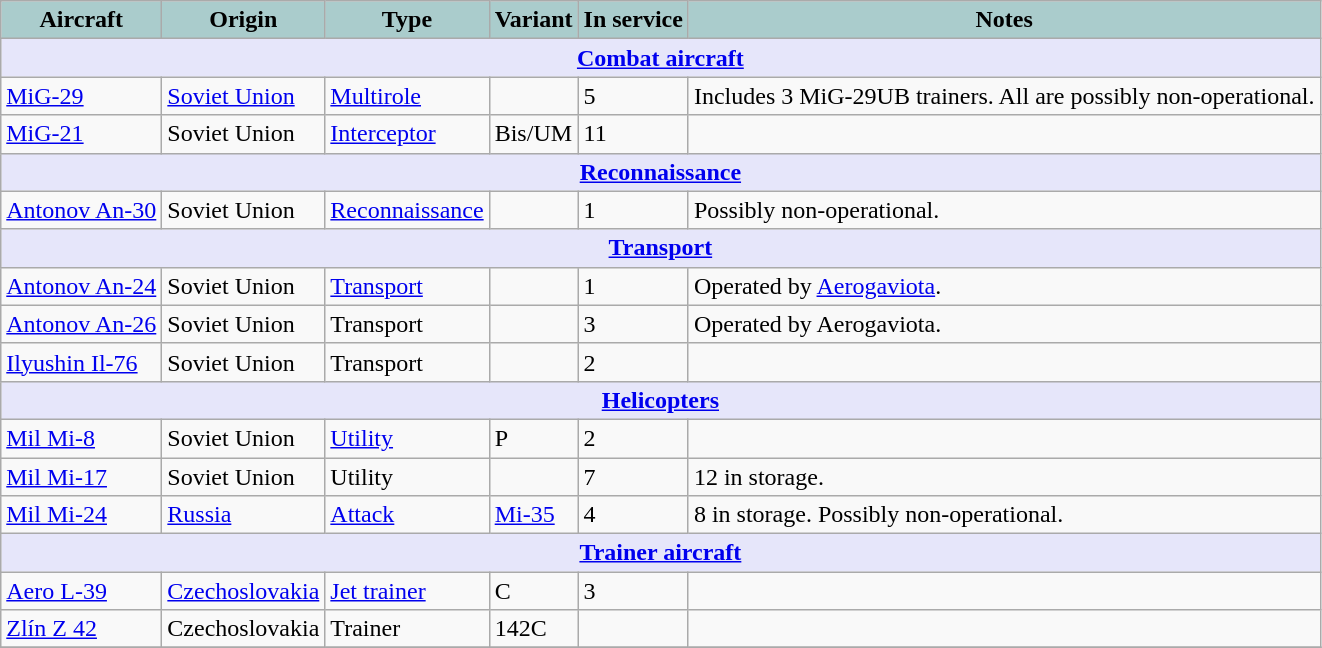<table class="wikitable">
<tr>
<th style="text-align:center; background:#acc;">Aircraft</th>
<th style="text-align: center; background:#acc;">Origin</th>
<th style="text-align:l center; background:#acc;">Type</th>
<th style="text-align:left; background:#acc;">Variant</th>
<th style="text-align:center; background:#acc;">In service</th>
<th style="text-align: center; background:#acc;">Notes</th>
</tr>
<tr>
<th style="align: center; background: lavender;" colspan="7"><a href='#'>Combat aircraft</a></th>
</tr>
<tr>
<td><a href='#'>MiG-29</a></td>
<td><a href='#'>Soviet Union</a></td>
<td><a href='#'>Multirole</a></td>
<td></td>
<td>5</td>
<td>Includes 3 MiG-29UB trainers. All are possibly non-operational.</td>
</tr>
<tr>
<td><a href='#'>MiG-21</a></td>
<td>Soviet Union</td>
<td><a href='#'>Interceptor</a></td>
<td>Bis/UM</td>
<td>11</td>
<td></td>
</tr>
<tr>
<th style="align: center; background: lavender;" colspan="7"><a href='#'>Reconnaissance</a></th>
</tr>
<tr>
<td><a href='#'>Antonov An-30</a></td>
<td>Soviet Union</td>
<td><a href='#'>Reconnaissance</a></td>
<td></td>
<td>1</td>
<td>Possibly non-operational.</td>
</tr>
<tr>
<th style="align: center; background: lavender;" colspan="7"><a href='#'>Transport</a></th>
</tr>
<tr>
<td><a href='#'>Antonov An-24</a></td>
<td>Soviet Union</td>
<td><a href='#'>Transport</a></td>
<td></td>
<td>1</td>
<td>Operated by <a href='#'>Aerogaviota</a>.</td>
</tr>
<tr>
<td><a href='#'>Antonov An-26</a></td>
<td>Soviet Union</td>
<td>Transport</td>
<td></td>
<td>3</td>
<td>Operated by Aerogaviota.</td>
</tr>
<tr>
<td><a href='#'>Ilyushin Il-76</a></td>
<td>Soviet Union</td>
<td>Transport</td>
<td></td>
<td>2</td>
<td></td>
</tr>
<tr>
<th style="align: center; background: lavender;" colspan="7"><a href='#'>Helicopters</a></th>
</tr>
<tr>
<td><a href='#'>Mil Mi-8</a></td>
<td>Soviet Union</td>
<td><a href='#'>Utility</a></td>
<td>P</td>
<td>2</td>
<td></td>
</tr>
<tr>
<td><a href='#'>Mil Mi-17</a></td>
<td>Soviet Union</td>
<td>Utility</td>
<td></td>
<td>7</td>
<td>12 in storage.</td>
</tr>
<tr>
<td><a href='#'>Mil Mi-24</a></td>
<td><a href='#'>Russia</a></td>
<td><a href='#'>Attack</a></td>
<td><a href='#'>Mi-35</a></td>
<td>4</td>
<td>8 in storage. Possibly non-operational.</td>
</tr>
<tr>
<th style="align: center; background: lavender;" colspan="7"><a href='#'>Trainer aircraft</a></th>
</tr>
<tr>
<td><a href='#'>Aero L-39</a></td>
<td><a href='#'>Czechoslovakia</a></td>
<td><a href='#'>Jet trainer</a></td>
<td>C</td>
<td>3</td>
<td></td>
</tr>
<tr>
<td><a href='#'>Zlín Z 42</a></td>
<td>Czechoslovakia</td>
<td>Trainer</td>
<td>142C</td>
<td></td>
<td></td>
</tr>
<tr>
</tr>
</table>
